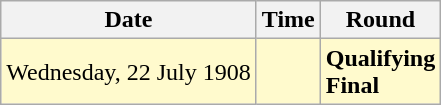<table class="wikitable">
<tr>
<th>Date</th>
<th>Time</th>
<th>Round</th>
</tr>
<tr style=background:lemonchiffon>
<td>Wednesday, 22 July 1908</td>
<td></td>
<td><strong>Qualifying</strong><br><strong>Final</strong></td>
</tr>
</table>
